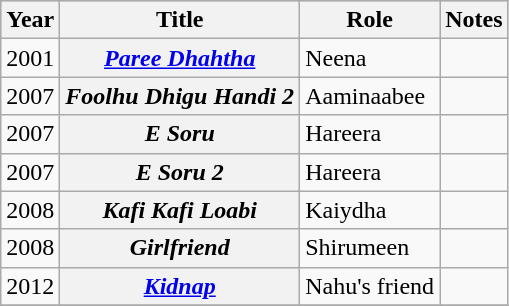<table class="wikitable sortable plainrowheaders">
<tr style="background:#ccc; text-align:center;">
<th scope="col">Year</th>
<th scope="col">Title</th>
<th scope="col">Role</th>
<th scope="col">Notes</th>
</tr>
<tr>
<td>2001</td>
<th scope="row"><em><a href='#'>Paree Dhahtha</a></em></th>
<td>Neena</td>
<td></td>
</tr>
<tr>
<td>2007</td>
<th scope="row"><em>Foolhu Dhigu Handi 2</em></th>
<td>Aaminaabee</td>
<td></td>
</tr>
<tr>
<td>2007</td>
<th scope="row"><em>E Soru</em></th>
<td>Hareera</td>
<td></td>
</tr>
<tr>
<td>2007</td>
<th scope="row"><em>E Soru 2</em></th>
<td>Hareera</td>
<td></td>
</tr>
<tr>
<td>2008</td>
<th scope="row"><em>Kafi Kafi Loabi</em></th>
<td>Kaiydha</td>
<td></td>
</tr>
<tr>
<td>2008</td>
<th scope="row"><em>Girlfriend</em></th>
<td>Shirumeen</td>
<td></td>
</tr>
<tr>
<td>2012</td>
<th scope="row"><em><a href='#'>Kidnap</a></em></th>
<td>Nahu's friend</td>
<td></td>
</tr>
<tr>
</tr>
</table>
